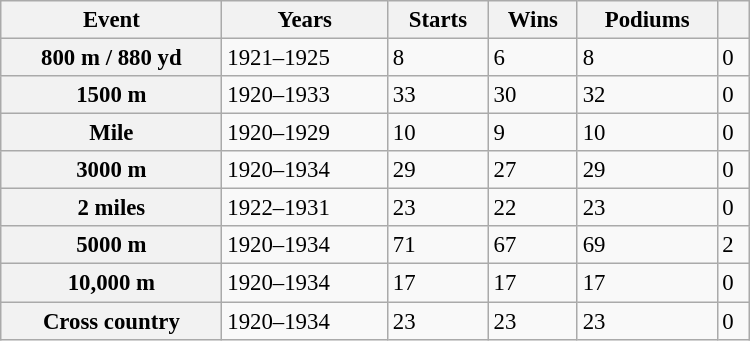<table class="wikitable sortable" width="75%" style="text-align: left; font-size: 95%; max-width: 500px;">
<tr>
<th>Event</th>
<th>Years</th>
<th>Starts</th>
<th>Wins</th>
<th>Podiums</th>
<th></th>
</tr>
<tr>
<th>800 m / 880 yd</th>
<td>1921–1925</td>
<td>8</td>
<td>6</td>
<td>8</td>
<td>0</td>
</tr>
<tr>
<th>1500 m</th>
<td>1920–1933</td>
<td>33</td>
<td>30</td>
<td>32</td>
<td>0</td>
</tr>
<tr>
<th>Mile</th>
<td>1920–1929</td>
<td>10</td>
<td>9</td>
<td>10</td>
<td>0</td>
</tr>
<tr>
<th>3000 m</th>
<td>1920–1934</td>
<td>29</td>
<td>27</td>
<td>29</td>
<td>0</td>
</tr>
<tr>
<th>2 miles</th>
<td>1922–1931</td>
<td>23</td>
<td>22</td>
<td>23</td>
<td>0</td>
</tr>
<tr>
<th>5000 m</th>
<td>1920–1934</td>
<td>71</td>
<td>67</td>
<td>69</td>
<td>2</td>
</tr>
<tr>
<th>10,000 m</th>
<td>1920–1934</td>
<td>17</td>
<td>17</td>
<td>17</td>
<td>0</td>
</tr>
<tr>
<th>Cross country</th>
<td>1920–1934</td>
<td>23</td>
<td>23</td>
<td>23</td>
<td>0</td>
</tr>
</table>
